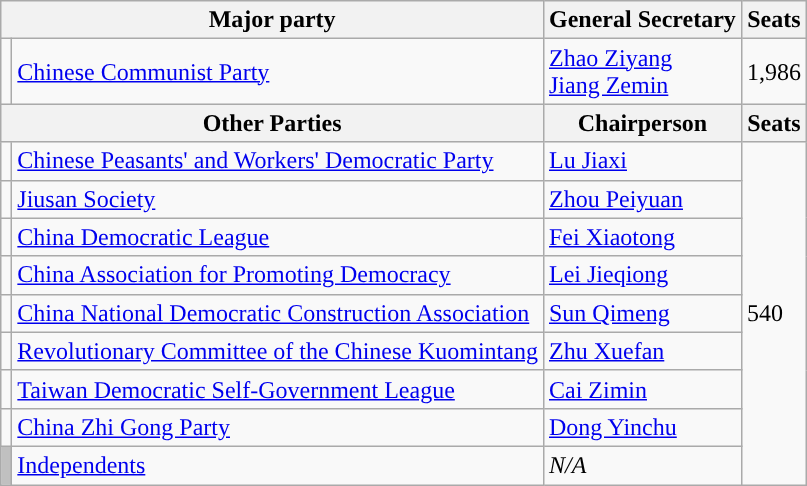<table class="wikitable">
<tr>
<th colspan="2">Major party</th>
<th>General Secretary</th>
<th>Seats</th>
</tr>
<tr>
<td style="background: "></td>
<td><a href='#'>Chinese Communist Party</a></td>
<td><a href='#'>Zhao Ziyang</a><br><a href='#'>Jiang Zemin</a></td>
<td>1,986</td>
</tr>
<tr>
<th colspan="2">Other Parties</th>
<th>Chairperson</th>
<th>Seats</th>
</tr>
<tr>
<td style="background: "></td>
<td><a href='#'>Chinese Peasants' and Workers' Democratic Party</a></td>
<td><a href='#'>Lu Jiaxi</a></td>
<td rowspan="9">540</td>
</tr>
<tr>
<td style="background: "></td>
<td><a href='#'>Jiusan Society</a></td>
<td><a href='#'>Zhou Peiyuan</a></td>
</tr>
<tr>
<td style="background: "></td>
<td><a href='#'>China Democratic League</a></td>
<td><a href='#'>Fei Xiaotong</a></td>
</tr>
<tr>
<td style="background: "></td>
<td><a href='#'>China Association for Promoting Democracy</a></td>
<td><a href='#'>Lei Jieqiong</a></td>
</tr>
<tr>
<td style="background: "></td>
<td><a href='#'>China National Democratic Construction Association</a></td>
<td><a href='#'>Sun Qimeng</a></td>
</tr>
<tr>
<td style="background: "></td>
<td><a href='#'>Revolutionary Committee of the Chinese Kuomintang</a></td>
<td><a href='#'>Zhu Xuefan</a></td>
</tr>
<tr>
<td style="background: "></td>
<td><a href='#'>Taiwan Democratic Self-Government League</a></td>
<td><a href='#'>Cai Zimin</a></td>
</tr>
<tr>
<td style="background: "></td>
<td><a href='#'>China Zhi Gong Party</a></td>
<td><a href='#'>Dong Yinchu</a></td>
</tr>
<tr>
<td style="background: #C0C0C0"></td>
<td><a href='#'>Independents</a></td>
<td><em>N/A</em></td>
</tr>
</table>
